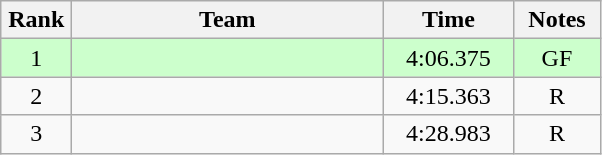<table class=wikitable style="text-align:center">
<tr>
<th width=40>Rank</th>
<th width=200>Team</th>
<th width=80>Time</th>
<th width=50>Notes</th>
</tr>
<tr style="background:#ccffcc;">
<td>1</td>
<td align=left></td>
<td>4:06.375</td>
<td>GF</td>
</tr>
<tr>
<td>2</td>
<td align=left></td>
<td>4:15.363</td>
<td>R</td>
</tr>
<tr>
<td>3</td>
<td align=left></td>
<td>4:28.983</td>
<td>R</td>
</tr>
</table>
